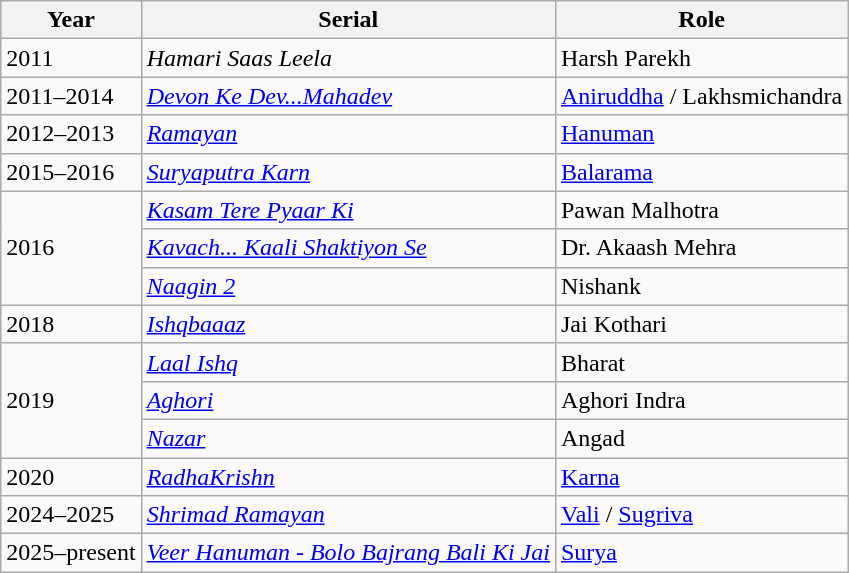<table class="wikitable sortable">
<tr>
<th>Year</th>
<th>Serial</th>
<th>Role</th>
</tr>
<tr>
<td>2011</td>
<td><em>Hamari Saas Leela</em></td>
<td>Harsh Parekh</td>
</tr>
<tr>
<td>2011–2014</td>
<td><em><a href='#'>Devon Ke Dev...Mahadev</a></em></td>
<td><a href='#'>Aniruddha</a> / Lakhsmichandra</td>
</tr>
<tr>
<td>2012–2013</td>
<td><em><a href='#'>Ramayan</a></em></td>
<td><a href='#'>Hanuman</a></td>
</tr>
<tr>
<td>2015–2016</td>
<td><em><a href='#'>Suryaputra Karn</a></em></td>
<td><a href='#'>Balarama</a></td>
</tr>
<tr>
<td rowspan=3>2016</td>
<td><em><a href='#'>Kasam Tere Pyaar Ki</a></em></td>
<td>Pawan Malhotra</td>
</tr>
<tr>
<td><em><a href='#'>Kavach... Kaali Shaktiyon Se</a></em></td>
<td>Dr. Akaash Mehra</td>
</tr>
<tr>
<td><em><a href='#'>Naagin 2</a></em></td>
<td>Nishank</td>
</tr>
<tr>
<td>2018</td>
<td><em><a href='#'>Ishqbaaaz</a></em></td>
<td>Jai Kothari</td>
</tr>
<tr>
<td rowspan=3>2019</td>
<td><em><a href='#'>Laal Ishq</a></em></td>
<td>Bharat</td>
</tr>
<tr>
<td><em><a href='#'>Aghori</a></em></td>
<td>Aghori Indra</td>
</tr>
<tr>
<td><em><a href='#'>Nazar</a></em></td>
<td>Angad</td>
</tr>
<tr>
<td>2020</td>
<td><em><a href='#'>RadhaKrishn</a></em></td>
<td><a href='#'>Karna</a></td>
</tr>
<tr>
<td>2024–2025</td>
<td><em><a href='#'>Shrimad Ramayan</a></em></td>
<td><a href='#'>Vali</a> / <a href='#'>Sugriva</a></td>
</tr>
<tr>
<td>2025–present</td>
<td><em><a href='#'>Veer Hanuman - Bolo Bajrang Bali Ki Jai</a></em></td>
<td><a href='#'>Surya</a></td>
</tr>
</table>
